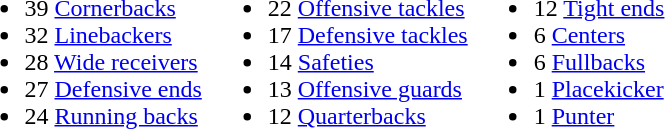<table>
<tr>
<td><br><ul><li>39 <a href='#'>Cornerbacks</a></li><li>32 <a href='#'>Linebackers</a></li><li>28 <a href='#'>Wide receivers</a></li><li>27 <a href='#'>Defensive ends</a></li><li>24 <a href='#'>Running backs</a></li></ul></td>
<td><br><ul><li>22 <a href='#'>Offensive tackles</a></li><li>17 <a href='#'>Defensive tackles</a></li><li>14 <a href='#'>Safeties</a></li><li>13 <a href='#'>Offensive guards</a></li><li>12 <a href='#'>Quarterbacks</a></li></ul></td>
<td><br><ul><li>12 <a href='#'>Tight ends</a></li><li>6 <a href='#'>Centers</a></li><li>6 <a href='#'>Fullbacks</a></li><li>1 <a href='#'>Placekicker</a></li><li>1 <a href='#'>Punter</a></li></ul></td>
</tr>
</table>
